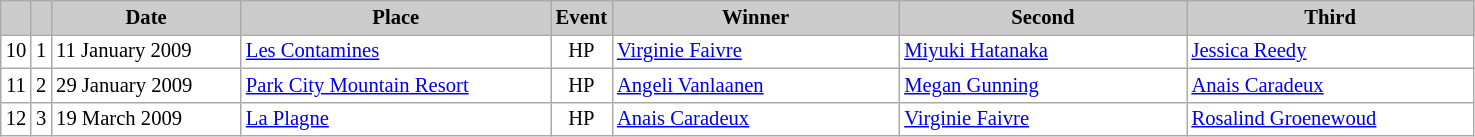<table class="wikitable plainrowheaders" style="background:#fff; font-size:86%; line-height:16px; border:grey solid 1px; border-collapse:collapse;">
<tr style="background:#ccc; text-align:center;">
<th scope="col" style="background:#ccc; width=20 px;"></th>
<th scope="col" style="background:#ccc; width=30 px;"></th>
<th scope="col" style="background:#ccc; width:120px;">Date</th>
<th scope="col" style="background:#ccc; width:200px;">Place</th>
<th scope="col" style="background:#ccc; width:15px;">Event</th>
<th scope="col" style="background:#ccc; width:185px;">Winner</th>
<th scope="col" style="background:#ccc; width:185px;">Second</th>
<th scope="col" style="background:#ccc; width:185px;">Third</th>
</tr>
<tr>
<td align=center>10</td>
<td align=center>1</td>
<td>11 January 2009</td>
<td> <a href='#'>Les Contamines</a></td>
<td align=center>HP</td>
<td> <a href='#'>Virginie Faivre</a></td>
<td> <a href='#'>Miyuki Hatanaka</a></td>
<td> <a href='#'>Jessica Reedy</a></td>
</tr>
<tr>
<td align=center>11</td>
<td align=center>2</td>
<td>29 January 2009</td>
<td> <a href='#'>Park City Mountain Resort</a></td>
<td align=center>HP</td>
<td> <a href='#'>Angeli Vanlaanen</a></td>
<td> <a href='#'>Megan Gunning</a></td>
<td> <a href='#'>Anais Caradeux</a></td>
</tr>
<tr>
<td align=center>12</td>
<td align=center>3</td>
<td>19 March 2009</td>
<td> <a href='#'>La Plagne</a></td>
<td align=center>HP</td>
<td> <a href='#'>Anais Caradeux</a></td>
<td> <a href='#'>Virginie Faivre</a></td>
<td> <a href='#'>Rosalind Groenewoud</a></td>
</tr>
</table>
